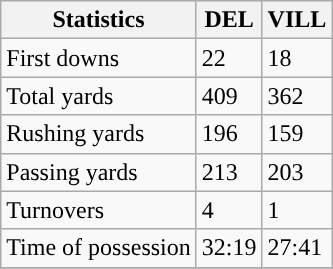<table class="wikitable" style="float: left;">
<tr>
<th>Statistics</th>
<th>DEL</th>
<th>VILL</th>
</tr>
<tr>
<td>First downs</td>
<td>22</td>
<td>18</td>
</tr>
<tr>
<td>Total yards</td>
<td>409</td>
<td>362</td>
</tr>
<tr>
<td>Rushing yards</td>
<td>196</td>
<td>159</td>
</tr>
<tr>
<td>Passing yards</td>
<td>213</td>
<td>203</td>
</tr>
<tr>
<td>Turnovers</td>
<td>4</td>
<td>1</td>
</tr>
<tr>
<td>Time of possession</td>
<td>32:19</td>
<td>27:41</td>
</tr>
<tr>
</tr>
</table>
